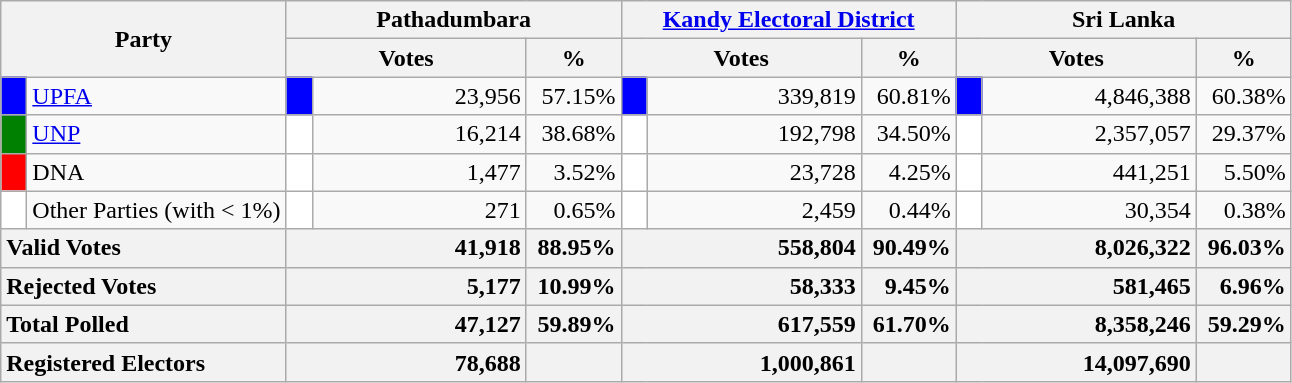<table class="wikitable">
<tr>
<th colspan="2" width="144px"rowspan="2">Party</th>
<th colspan="3" width="216px">Pathadumbara</th>
<th colspan="3" width="216px"><a href='#'>Kandy Electoral District</a></th>
<th colspan="3" width="216px">Sri Lanka</th>
</tr>
<tr>
<th colspan="2" width="144px">Votes</th>
<th>%</th>
<th colspan="2" width="144px">Votes</th>
<th>%</th>
<th colspan="2" width="144px">Votes</th>
<th>%</th>
</tr>
<tr>
<td style="background-color:blue;" width="10px"></td>
<td style="text-align:left;"><a href='#'>UPFA</a></td>
<td style="background-color:blue;" width="10px"></td>
<td style="text-align:right;">23,956</td>
<td style="text-align:right;">57.15%</td>
<td style="background-color:blue;" width="10px"></td>
<td style="text-align:right;">339,819</td>
<td style="text-align:right;">60.81%</td>
<td style="background-color:blue;" width="10px"></td>
<td style="text-align:right;">4,846,388</td>
<td style="text-align:right;">60.38%</td>
</tr>
<tr>
<td style="background-color:green;" width="10px"></td>
<td style="text-align:left;"><a href='#'>UNP</a></td>
<td style="background-color:white;" width="10px"></td>
<td style="text-align:right;">16,214</td>
<td style="text-align:right;">38.68%</td>
<td style="background-color:white;" width="10px"></td>
<td style="text-align:right;">192,798</td>
<td style="text-align:right;">34.50%</td>
<td style="background-color:white;" width="10px"></td>
<td style="text-align:right;">2,357,057</td>
<td style="text-align:right;">29.37%</td>
</tr>
<tr>
<td style="background-color:red;" width="10px"></td>
<td style="text-align:left;">DNA</td>
<td style="background-color:white;" width="10px"></td>
<td style="text-align:right;">1,477</td>
<td style="text-align:right;">3.52%</td>
<td style="background-color:white;" width="10px"></td>
<td style="text-align:right;">23,728</td>
<td style="text-align:right;">4.25%</td>
<td style="background-color:white;" width="10px"></td>
<td style="text-align:right;">441,251</td>
<td style="text-align:right;">5.50%</td>
</tr>
<tr>
<td style="background-color:white;" width="10px"></td>
<td style="text-align:left;">Other Parties (with < 1%)</td>
<td style="background-color:white;" width="10px"></td>
<td style="text-align:right;">271</td>
<td style="text-align:right;">0.65%</td>
<td style="background-color:white;" width="10px"></td>
<td style="text-align:right;">2,459</td>
<td style="text-align:right;">0.44%</td>
<td style="background-color:white;" width="10px"></td>
<td style="text-align:right;">30,354</td>
<td style="text-align:right;">0.38%</td>
</tr>
<tr>
<th colspan="2" width="144px"style="text-align:left;">Valid Votes</th>
<th style="text-align:right;"colspan="2" width="144px">41,918</th>
<th style="text-align:right;">88.95%</th>
<th style="text-align:right;"colspan="2" width="144px">558,804</th>
<th style="text-align:right;">90.49%</th>
<th style="text-align:right;"colspan="2" width="144px">8,026,322</th>
<th style="text-align:right;">96.03%</th>
</tr>
<tr>
<th colspan="2" width="144px"style="text-align:left;">Rejected Votes</th>
<th style="text-align:right;"colspan="2" width="144px">5,177</th>
<th style="text-align:right;">10.99%</th>
<th style="text-align:right;"colspan="2" width="144px">58,333</th>
<th style="text-align:right;">9.45%</th>
<th style="text-align:right;"colspan="2" width="144px">581,465</th>
<th style="text-align:right;">6.96%</th>
</tr>
<tr>
<th colspan="2" width="144px"style="text-align:left;">Total Polled</th>
<th style="text-align:right;"colspan="2" width="144px">47,127</th>
<th style="text-align:right;">59.89%</th>
<th style="text-align:right;"colspan="2" width="144px">617,559</th>
<th style="text-align:right;">61.70%</th>
<th style="text-align:right;"colspan="2" width="144px">8,358,246</th>
<th style="text-align:right;">59.29%</th>
</tr>
<tr>
<th colspan="2" width="144px"style="text-align:left;">Registered Electors</th>
<th style="text-align:right;"colspan="2" width="144px">78,688</th>
<th></th>
<th style="text-align:right;"colspan="2" width="144px">1,000,861</th>
<th></th>
<th style="text-align:right;"colspan="2" width="144px">14,097,690</th>
<th></th>
</tr>
</table>
